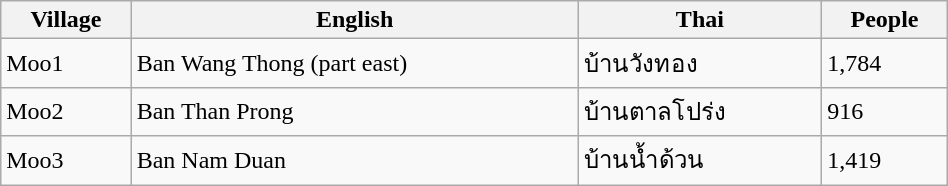<table class="wikitable" style="width:50%;">
<tr>
<th>Village</th>
<th>English</th>
<th>Thai</th>
<th>People</th>
</tr>
<tr>
<td>Moo1</td>
<td>Ban Wang Thong (part east)</td>
<td>บ้านวังทอง</td>
<td>1,784</td>
</tr>
<tr>
<td>Moo2</td>
<td>Ban Than Prong</td>
<td>บ้านตาลโปร่ง</td>
<td>916</td>
</tr>
<tr>
<td>Moo3</td>
<td>Ban Nam Duan</td>
<td>บ้านน้ำด้วน</td>
<td>1,419</td>
</tr>
</table>
